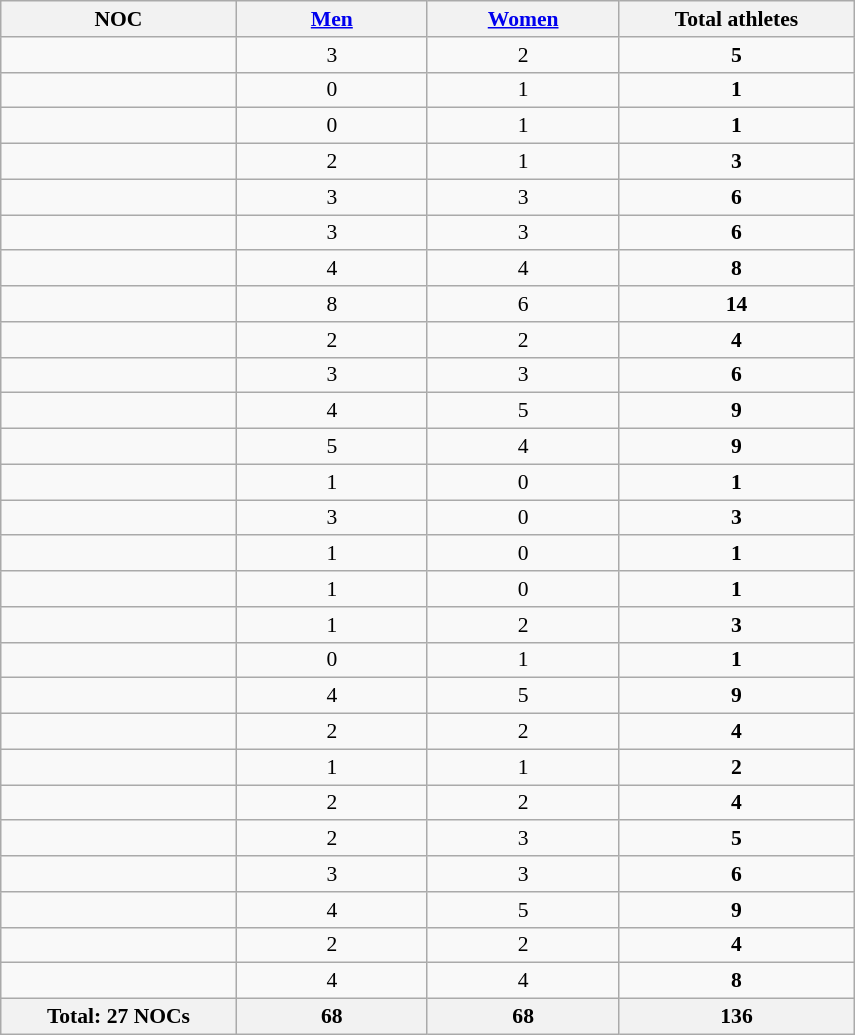<table class="wikitable collapsible sortable"  style="width:570px; text-align:center; font-size:90%;">
<tr>
<th style="text-align:center; width:100px;"><strong>NOC</strong></th>
<th width=80><strong><a href='#'>Men</a></strong></th>
<th width=80><strong><a href='#'>Women</a></strong></th>
<th width=100><strong>Total athletes</strong></th>
</tr>
<tr>
<td align=left></td>
<td>3</td>
<td>2</td>
<td><strong>5</strong></td>
</tr>
<tr>
<td align=left></td>
<td>0</td>
<td>1</td>
<td><strong>1</strong></td>
</tr>
<tr>
<td align=left></td>
<td>0</td>
<td>1</td>
<td><strong>1</strong></td>
</tr>
<tr>
<td align=left></td>
<td>2</td>
<td>1</td>
<td><strong>3</strong></td>
</tr>
<tr>
<td align=left></td>
<td>3</td>
<td>3</td>
<td><strong>6</strong></td>
</tr>
<tr>
<td align=left></td>
<td>3</td>
<td>3</td>
<td><strong>6</strong></td>
</tr>
<tr>
<td align=left></td>
<td>4</td>
<td>4</td>
<td><strong>8</strong></td>
</tr>
<tr>
<td align=left></td>
<td>8</td>
<td>6</td>
<td><strong>14</strong></td>
</tr>
<tr>
<td align=left></td>
<td>2</td>
<td>2</td>
<td><strong>4</strong></td>
</tr>
<tr>
<td align=left></td>
<td>3</td>
<td>3</td>
<td><strong>6</strong></td>
</tr>
<tr>
<td align=left></td>
<td>4</td>
<td>5</td>
<td><strong>9</strong></td>
</tr>
<tr>
<td align=left></td>
<td>5</td>
<td>4</td>
<td><strong>9</strong></td>
</tr>
<tr>
<td align=left></td>
<td>1</td>
<td>0</td>
<td><strong>1</strong></td>
</tr>
<tr>
<td align=left></td>
<td>3</td>
<td>0</td>
<td><strong>3</strong></td>
</tr>
<tr>
<td align=left></td>
<td>1</td>
<td>0</td>
<td><strong>1</strong></td>
</tr>
<tr>
<td align=left></td>
<td>1</td>
<td>0</td>
<td><strong>1</strong></td>
</tr>
<tr>
<td align=left></td>
<td>1</td>
<td>2</td>
<td><strong>3</strong></td>
</tr>
<tr>
<td align=left></td>
<td>0</td>
<td>1</td>
<td><strong>1</strong></td>
</tr>
<tr>
<td align=left></td>
<td>4</td>
<td>5</td>
<td><strong>9</strong></td>
</tr>
<tr>
<td align=left></td>
<td>2</td>
<td>2</td>
<td><strong>4</strong></td>
</tr>
<tr>
<td align=left></td>
<td>1</td>
<td>1</td>
<td><strong>2</strong></td>
</tr>
<tr>
<td align=left></td>
<td>2</td>
<td>2</td>
<td><strong>4</strong></td>
</tr>
<tr>
<td align=left></td>
<td>2</td>
<td>3</td>
<td><strong>5</strong></td>
</tr>
<tr>
<td align=left></td>
<td>3</td>
<td>3</td>
<td><strong>6</strong></td>
</tr>
<tr>
<td align=left></td>
<td>4</td>
<td>5</td>
<td><strong>9</strong></td>
</tr>
<tr>
<td align=left></td>
<td>2</td>
<td>2</td>
<td><strong>4</strong></td>
</tr>
<tr>
<td align=left></td>
<td>4</td>
<td>4</td>
<td><strong>8</strong></td>
</tr>
<tr>
<th>Total: 27 NOCs</th>
<th>68</th>
<th>68</th>
<th>136</th>
</tr>
</table>
